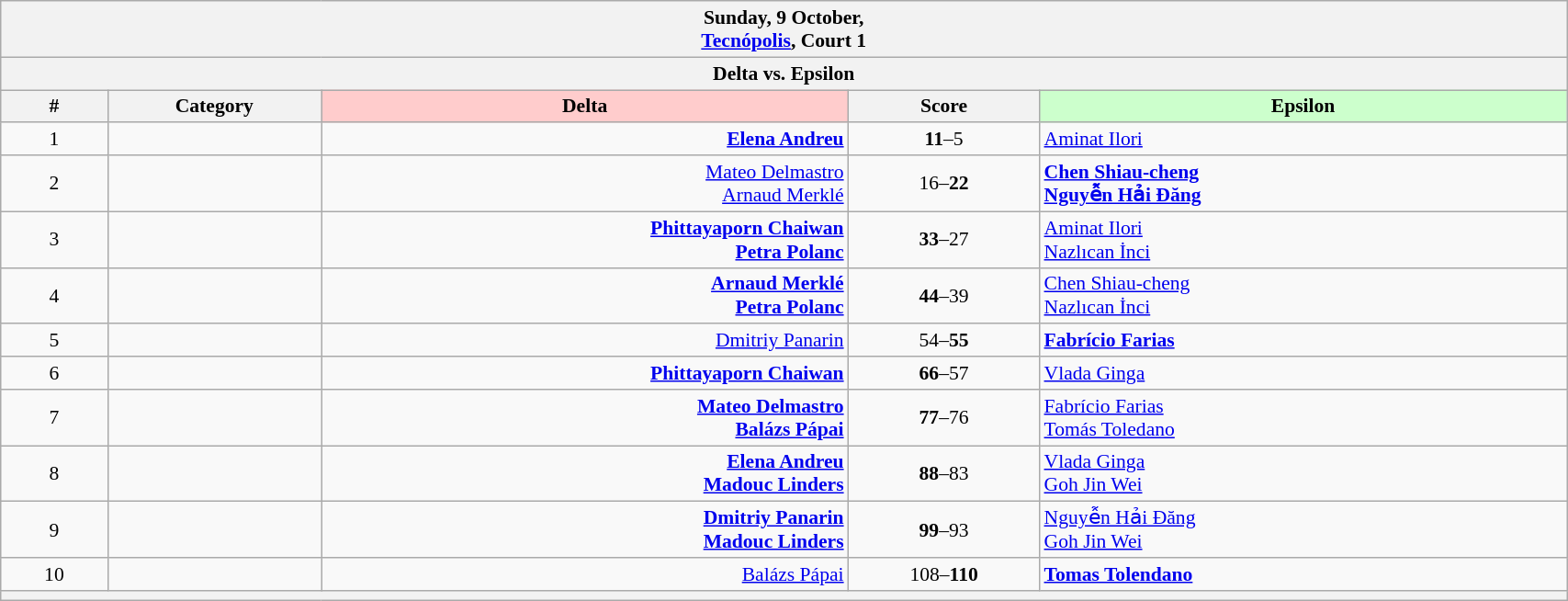<table class="collapse wikitable" style="font-size:90%; text-align:center" width="90%">
<tr>
<th colspan="5">Sunday, 9 October, <br><a href='#'>Tecnópolis</a>, Court 1</th>
</tr>
<tr>
<th colspan="5">Delta vs. Epsilon</th>
</tr>
<tr>
<th width="25">#</th>
<th width="50">Category</th>
<th style="background-color:#FFCCCC" width="150">Delta</th>
<th width="50">Score<br></th>
<th style="background-color:#CCFFCC" width="150">Epsilon</th>
</tr>
<tr>
<td>1</td>
<td></td>
<td align="right"><strong><a href='#'>Elena Andreu</a> </strong></td>
<td><strong>11</strong>–5<br></td>
<td align="left"> <a href='#'>Aminat Ilori</a></td>
</tr>
<tr>
<td>2</td>
<td></td>
<td align="right"><a href='#'>Mateo Delmastro</a> <br><a href='#'>Arnaud Merklé</a> </td>
<td>16–<strong>22</strong><br></td>
<td align="left"><strong> <a href='#'>Chen Shiau-cheng</a><br> <a href='#'>Nguyễn Hải Đăng</a></strong></td>
</tr>
<tr>
<td>3</td>
<td></td>
<td align="right"><strong><a href='#'>Phittayaporn Chaiwan</a> <br><a href='#'>Petra Polanc</a> </strong></td>
<td><strong>33</strong>–27<br></td>
<td align="left"> <a href='#'>Aminat Ilori</a><br> <a href='#'>Nazlıcan İnci</a></td>
</tr>
<tr>
<td>4</td>
<td></td>
<td align="right"><strong><a href='#'>Arnaud Merklé</a> <br><a href='#'>Petra Polanc</a> </strong></td>
<td><strong>44</strong>–39<br></td>
<td align="left"> <a href='#'>Chen Shiau-cheng</a><br> <a href='#'>Nazlıcan İnci</a></td>
</tr>
<tr>
<td>5</td>
<td></td>
<td align="right"><a href='#'>Dmitriy Panarin</a> </td>
<td>54–<strong>55</strong><br></td>
<td align="left"><strong> <a href='#'>Fabrício Farias</a></strong></td>
</tr>
<tr>
<td>6</td>
<td></td>
<td align="right"><strong><a href='#'>Phittayaporn Chaiwan</a> </strong></td>
<td><strong>66</strong>–57<br></td>
<td align="left"> <a href='#'>Vlada Ginga</a></td>
</tr>
<tr>
<td>7</td>
<td></td>
<td align="right"><strong><a href='#'>Mateo Delmastro</a> <br><a href='#'>Balázs Pápai</a> </strong></td>
<td><strong>77</strong>–76<br></td>
<td align="left"> <a href='#'>Fabrício Farias</a><br> <a href='#'>Tomás Toledano</a></td>
</tr>
<tr>
<td>8</td>
<td></td>
<td align="right"><strong><a href='#'>Elena Andreu</a> <br><a href='#'>Madouc Linders</a> </strong></td>
<td><strong>88</strong>–83<br></td>
<td align="left"> <a href='#'>Vlada Ginga</a><br> <a href='#'>Goh Jin Wei</a></td>
</tr>
<tr>
<td>9</td>
<td></td>
<td align="right"><strong><a href='#'>Dmitriy Panarin</a> <br><a href='#'>Madouc Linders</a> </strong></td>
<td><strong>99</strong>–93<br></td>
<td align="left"> <a href='#'>Nguyễn Hải Đăng</a><br> <a href='#'>Goh Jin Wei</a></td>
</tr>
<tr>
<td>10</td>
<td></td>
<td align="right"><a href='#'>Balázs Pápai</a> </td>
<td>108–<strong>110</strong><br></td>
<td align="left"><strong> <a href='#'>Tomas Tolendano</a></strong></td>
</tr>
<tr>
<th colspan="5"></th>
</tr>
</table>
